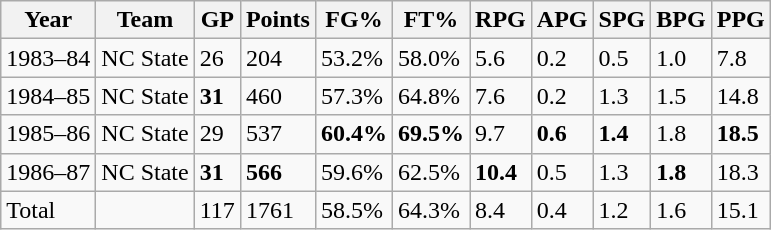<table class="wikitable">
<tr>
<th>Year</th>
<th>Team</th>
<th>GP</th>
<th>Points</th>
<th>FG%</th>
<th>FT%</th>
<th>RPG</th>
<th>APG</th>
<th>SPG</th>
<th>BPG</th>
<th>PPG</th>
</tr>
<tr>
<td>1983–84</td>
<td>NC State</td>
<td>26</td>
<td>204</td>
<td>53.2%</td>
<td>58.0%</td>
<td>5.6</td>
<td>0.2</td>
<td>0.5</td>
<td>1.0</td>
<td>7.8</td>
</tr>
<tr>
<td>1984–85</td>
<td>NC State</td>
<td><strong>31</strong></td>
<td>460</td>
<td>57.3%</td>
<td>64.8%</td>
<td>7.6</td>
<td>0.2</td>
<td>1.3</td>
<td>1.5</td>
<td>14.8</td>
</tr>
<tr>
<td>1985–86</td>
<td>NC State</td>
<td>29</td>
<td>537</td>
<td><strong>60.4%</strong></td>
<td><strong>69.5%</strong></td>
<td>9.7</td>
<td><strong>0.6</strong></td>
<td><strong>1.4</strong></td>
<td>1.8</td>
<td><strong>18.5</strong></td>
</tr>
<tr>
<td>1986–87</td>
<td>NC State</td>
<td><strong>31</strong></td>
<td><strong>566</strong></td>
<td>59.6%</td>
<td>62.5%</td>
<td><strong>10.4</strong></td>
<td>0.5</td>
<td>1.3</td>
<td><strong>1.8</strong></td>
<td>18.3</td>
</tr>
<tr>
<td>Total</td>
<td></td>
<td>117</td>
<td>1761</td>
<td>58.5%</td>
<td>64.3%</td>
<td>8.4</td>
<td>0.4</td>
<td>1.2</td>
<td>1.6</td>
<td>15.1</td>
</tr>
</table>
